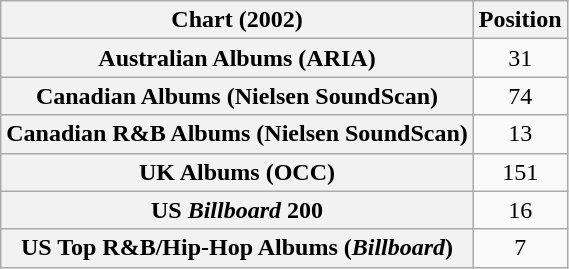<table class="wikitable sortable plainrowheaders" style="text-align:center">
<tr>
<th scope="col">Chart (2002)</th>
<th scope="col">Position</th>
</tr>
<tr>
<th scope="row">Australian Albums (ARIA)</th>
<td style="text-align:center;">31</td>
</tr>
<tr>
<th scope="row">Canadian Albums (Nielsen SoundScan)</th>
<td style="text-align:center;">74</td>
</tr>
<tr>
<th scope="row">Canadian R&B Albums (Nielsen SoundScan)</th>
<td align=center>13</td>
</tr>
<tr>
<th scope="row">UK Albums (OCC)</th>
<td style="text-align:center;">151</td>
</tr>
<tr>
<th scope="row">US <em>Billboard</em> 200</th>
<td style="text-align:center;">16</td>
</tr>
<tr>
<th scope="row">US Top R&B/Hip-Hop Albums (<em>Billboard</em>)</th>
<td style="text-align:center;">7</td>
</tr>
</table>
